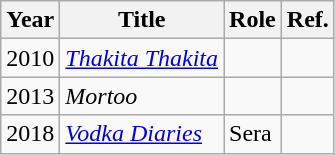<table class="wikitable">
<tr>
<th>Year</th>
<th>Title</th>
<th>Role</th>
<th>Ref.</th>
</tr>
<tr>
<td>2010</td>
<td><em><a href='#'>Thakita Thakita</a></em></td>
<td></td>
<td></td>
</tr>
<tr>
<td>2013</td>
<td><em>Mortoo</em></td>
<td></td>
<td></td>
</tr>
<tr>
<td>2018</td>
<td><em><a href='#'>Vodka Diaries</a></em></td>
<td>Sera</td>
<td></td>
</tr>
</table>
